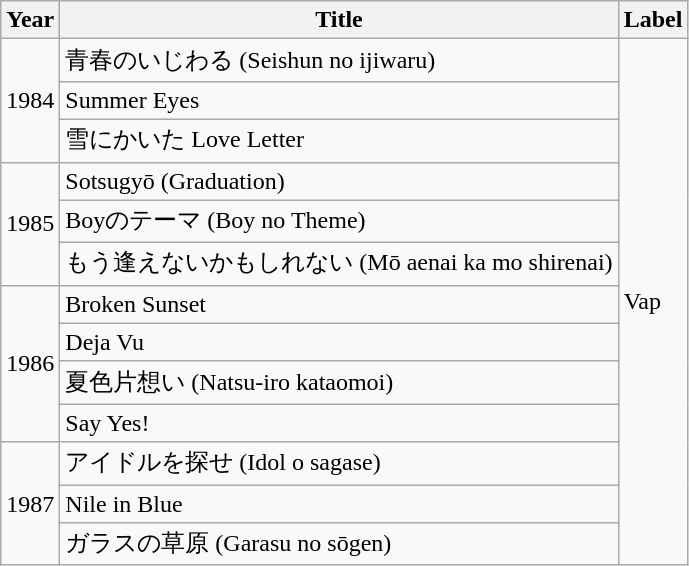<table class="wikitable">
<tr>
<th>Year</th>
<th>Title</th>
<th>Label</th>
</tr>
<tr>
<td rowspan=3>1984</td>
<td>青春のいじわる (Seishun no ijiwaru)</td>
<td rowspan=13>Vap</td>
</tr>
<tr>
<td>Summer Eyes</td>
</tr>
<tr>
<td>雪にかいた Love Letter</td>
</tr>
<tr>
<td rowspan=3>1985</td>
<td>Sotsugyō (Graduation)</td>
</tr>
<tr>
<td>Boyのテーマ (Boy no Theme)</td>
</tr>
<tr>
<td>もう逢えないかもしれない (Mō aenai ka mo shirenai)</td>
</tr>
<tr>
<td rowspan=4>1986</td>
<td>Broken Sunset</td>
</tr>
<tr>
<td>Deja Vu</td>
</tr>
<tr>
<td>夏色片想い (Natsu-iro kataomoi)</td>
</tr>
<tr>
<td>Say Yes!</td>
</tr>
<tr>
<td rowspan=3>1987</td>
<td>アイドルを探せ (Idol o sagase)</td>
</tr>
<tr>
<td>Nile in Blue</td>
</tr>
<tr>
<td>ガラスの草原 (Garasu no sōgen)</td>
</tr>
</table>
